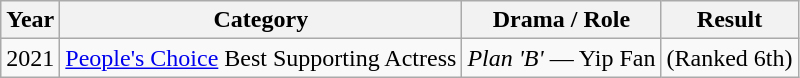<table class="wikitable sortable">
<tr>
<th>Year</th>
<th>Category</th>
<th>Drama / Role</th>
<th>Result</th>
</tr>
<tr>
<td>2021</td>
<td><a href='#'>People's Choice</a> Best Supporting Actress</td>
<td><em> Plan 'B' </em> — Yip Fan</td>
<td> (Ranked 6th)</td>
</tr>
</table>
